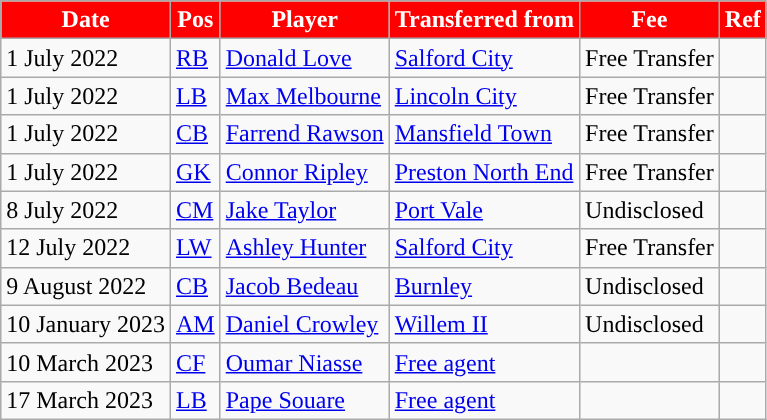<table class="wikitable plainrowheaders sortable">
<tr>
<th style="background:#FF0000; color:#ffffff; ">Date</th>
<th style="background:#FF0000; color:#ffffff; ">Pos</th>
<th style="background:#FF0000; color:#ffffff; ">Player</th>
<th style="background:#FF0000; color:#ffffff; ">Transferred from</th>
<th style="background:#FF0000; color:#ffffff; ">Fee</th>
<th style="background:#FF0000; color:#ffffff; ">Ref</th>
</tr>
<tr>
<td>1 July 2022</td>
<td><a href='#'>RB</a></td>
<td> <a href='#'>Donald Love</a></td>
<td> <a href='#'>Salford City</a></td>
<td>Free Transfer</td>
<td></td>
</tr>
<tr>
<td>1 July 2022</td>
<td><a href='#'>LB</a></td>
<td> <a href='#'>Max Melbourne</a></td>
<td> <a href='#'>Lincoln City</a></td>
<td>Free Transfer</td>
<td></td>
</tr>
<tr>
<td>1 July 2022</td>
<td><a href='#'>CB</a></td>
<td> <a href='#'>Farrend Rawson</a></td>
<td> <a href='#'>Mansfield Town</a></td>
<td>Free Transfer</td>
<td></td>
</tr>
<tr>
<td>1 July 2022</td>
<td><a href='#'>GK</a></td>
<td> <a href='#'>Connor Ripley</a></td>
<td> <a href='#'>Preston North End</a></td>
<td>Free Transfer</td>
<td></td>
</tr>
<tr>
<td>8 July 2022</td>
<td><a href='#'>CM</a></td>
<td> <a href='#'>Jake Taylor</a></td>
<td> <a href='#'>Port Vale</a></td>
<td>Undisclosed</td>
<td></td>
</tr>
<tr>
<td>12 July 2022</td>
<td><a href='#'>LW</a></td>
<td> <a href='#'>Ashley Hunter</a></td>
<td> <a href='#'>Salford City</a></td>
<td>Free Transfer</td>
<td></td>
</tr>
<tr>
<td>9 August 2022</td>
<td><a href='#'>CB</a></td>
<td> <a href='#'>Jacob Bedeau</a></td>
<td> <a href='#'>Burnley</a></td>
<td>Undisclosed</td>
<td></td>
</tr>
<tr>
<td>10 January 2023</td>
<td><a href='#'>AM</a></td>
<td> <a href='#'>Daniel Crowley</a></td>
<td> <a href='#'>Willem II</a></td>
<td>Undisclosed</td>
<td></td>
</tr>
<tr>
<td>10 March 2023</td>
<td><a href='#'>CF</a></td>
<td> <a href='#'>Oumar Niasse</a></td>
<td> <a href='#'>Free agent</a></td>
<td></td>
<td></td>
</tr>
<tr>
<td>17 March 2023</td>
<td><a href='#'>LB</a></td>
<td> <a href='#'>Pape Souare</a></td>
<td> <a href='#'>Free agent</a></td>
<td></td>
<td></td>
</tr>
</table>
